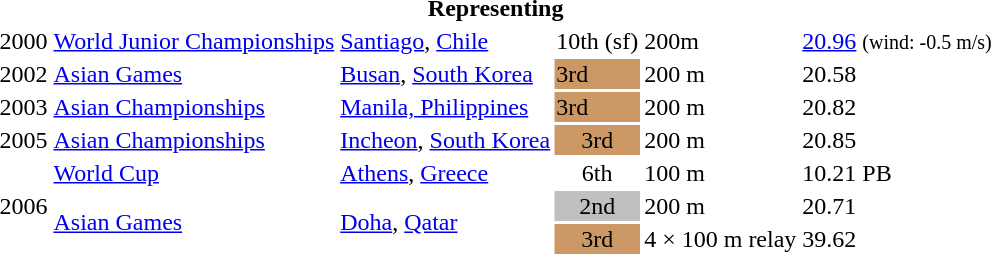<table>
<tr>
<th colspan="6">Representing </th>
</tr>
<tr>
<td>2000</td>
<td><a href='#'>World Junior Championships</a></td>
<td><a href='#'>Santiago</a>, <a href='#'>Chile</a></td>
<td>10th (sf)</td>
<td>200m</td>
<td><a href='#'>20.96</a> <small>(wind: -0.5 m/s)</small></td>
</tr>
<tr>
<td>2002</td>
<td><a href='#'>Asian Games</a></td>
<td><a href='#'>Busan</a>, <a href='#'>South Korea</a></td>
<td bgcolor="cc9966">3rd</td>
<td>200 m</td>
<td>20.58</td>
</tr>
<tr>
<td>2003</td>
<td><a href='#'>Asian Championships</a></td>
<td><a href='#'>Manila, Philippines</a></td>
<td bgcolor="cc9966">3rd</td>
<td>200 m</td>
<td>20.82</td>
</tr>
<tr>
<td>2005</td>
<td><a href='#'>Asian Championships</a></td>
<td><a href='#'>Incheon</a>, <a href='#'>South Korea</a></td>
<td bgcolor="cc9966" align="center">3rd</td>
<td>200 m</td>
<td>20.85</td>
</tr>
<tr>
<td rowspan=3>2006</td>
<td><a href='#'>World Cup</a></td>
<td><a href='#'>Athens</a>, <a href='#'>Greece</a></td>
<td align="center">6th</td>
<td>100 m</td>
<td>10.21 PB</td>
</tr>
<tr>
<td rowspan=2><a href='#'>Asian Games</a></td>
<td rowspan=2><a href='#'>Doha</a>, <a href='#'>Qatar</a></td>
<td bgcolor="silver" align="center">2nd</td>
<td>200 m</td>
<td>20.71</td>
</tr>
<tr>
<td bgcolor="cc9966" align="center">3rd</td>
<td>4 × 100 m relay</td>
<td>39.62</td>
</tr>
</table>
